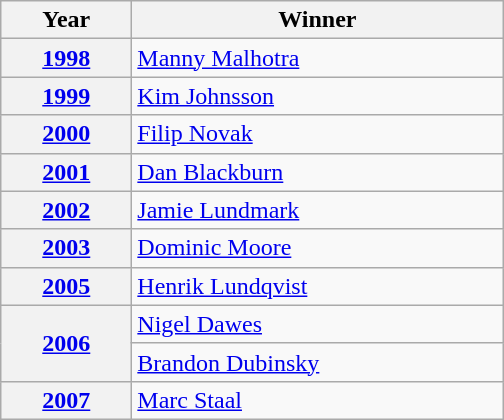<table class="wikitable">
<tr>
<th scope="col" style="width:5em">Year</th>
<th scope="col" style="width:15em">Winner</th>
</tr>
<tr>
<th scope="row"><a href='#'>1998</a></th>
<td><a href='#'>Manny Malhotra</a></td>
</tr>
<tr>
<th scope="row"><a href='#'>1999</a></th>
<td><a href='#'>Kim Johnsson</a></td>
</tr>
<tr>
<th scope="row"><a href='#'>2000</a></th>
<td><a href='#'>Filip Novak</a></td>
</tr>
<tr>
<th scope="row"><a href='#'>2001</a></th>
<td><a href='#'>Dan Blackburn</a></td>
</tr>
<tr>
<th scope="row"><a href='#'>2002</a></th>
<td><a href='#'>Jamie Lundmark</a></td>
</tr>
<tr>
<th scope="row"><a href='#'>2003</a></th>
<td><a href='#'>Dominic Moore</a></td>
</tr>
<tr>
<th scope="row"><a href='#'>2005</a></th>
<td><a href='#'>Henrik Lundqvist</a></td>
</tr>
<tr>
<th scope="row" rowspan="2"><a href='#'>2006</a></th>
<td><a href='#'>Nigel Dawes</a></td>
</tr>
<tr>
<td><a href='#'>Brandon Dubinsky</a></td>
</tr>
<tr>
<th scope="row"><a href='#'>2007</a></th>
<td><a href='#'>Marc Staal</a></td>
</tr>
</table>
